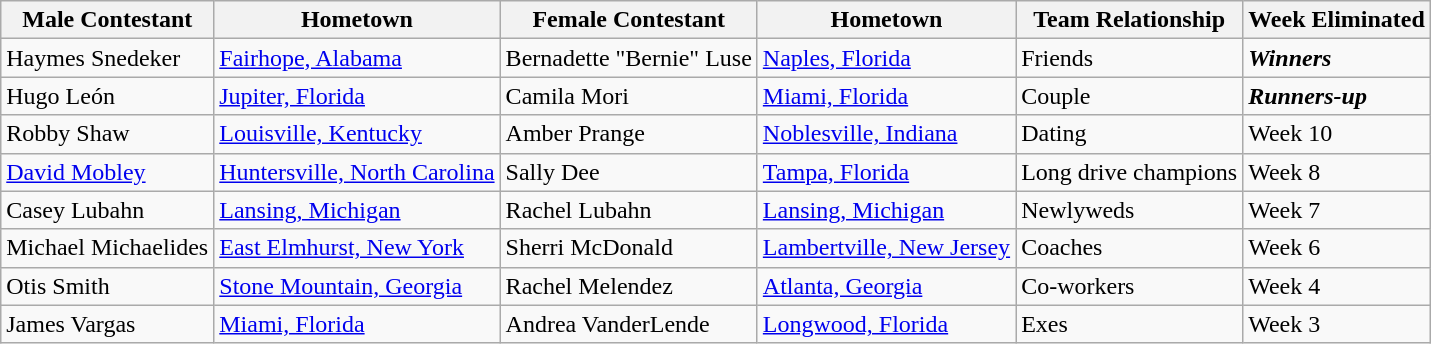<table class="wikitable">
<tr>
<th>Male Contestant</th>
<th>Hometown</th>
<th>Female Contestant</th>
<th>Hometown</th>
<th>Team Relationship</th>
<th>Week Eliminated</th>
</tr>
<tr>
<td>Haymes Snedeker</td>
<td><a href='#'>Fairhope, Alabama</a></td>
<td>Bernadette "Bernie" Luse</td>
<td><a href='#'>Naples, Florida</a></td>
<td>Friends</td>
<td><strong><em>Winners</em></strong></td>
</tr>
<tr>
<td>Hugo León</td>
<td><a href='#'>Jupiter, Florida</a></td>
<td>Camila Mori</td>
<td><a href='#'>Miami, Florida</a></td>
<td>Couple</td>
<td><strong><em>Runners-up</em></strong></td>
</tr>
<tr>
<td>Robby Shaw</td>
<td><a href='#'>Louisville, Kentucky</a></td>
<td>Amber Prange</td>
<td><a href='#'>Noblesville, Indiana</a></td>
<td>Dating</td>
<td>Week 10</td>
</tr>
<tr>
<td><a href='#'>David Mobley</a></td>
<td><a href='#'>Huntersville, North Carolina</a></td>
<td>Sally Dee</td>
<td><a href='#'>Tampa, Florida</a></td>
<td>Long drive champions</td>
<td>Week 8</td>
</tr>
<tr>
<td>Casey Lubahn</td>
<td><a href='#'>Lansing, Michigan</a></td>
<td>Rachel Lubahn</td>
<td><a href='#'>Lansing, Michigan</a></td>
<td>Newlyweds</td>
<td>Week 7</td>
</tr>
<tr>
<td>Michael Michaelides</td>
<td><a href='#'>East Elmhurst, New York</a></td>
<td>Sherri McDonald</td>
<td><a href='#'>Lambertville, New Jersey</a></td>
<td>Coaches</td>
<td>Week 6</td>
</tr>
<tr>
<td>Otis Smith</td>
<td><a href='#'>Stone Mountain, Georgia</a></td>
<td>Rachel Melendez</td>
<td><a href='#'>Atlanta, Georgia</a></td>
<td>Co-workers</td>
<td>Week 4</td>
</tr>
<tr>
<td>James Vargas</td>
<td><a href='#'>Miami, Florida</a></td>
<td>Andrea VanderLende</td>
<td><a href='#'>Longwood, Florida</a></td>
<td>Exes</td>
<td>Week 3</td>
</tr>
</table>
